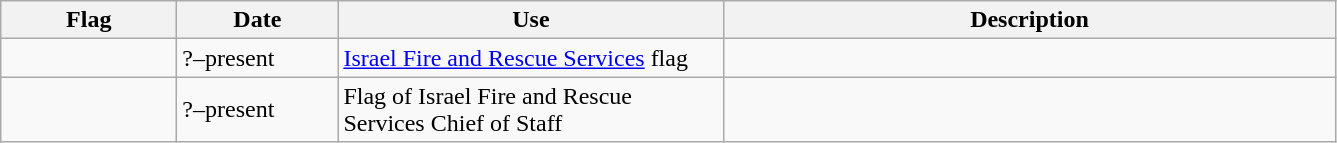<table class="wikitable" style="background:#f9f9f9">
<tr>
<th width="110">Flag</th>
<th width="100">Date</th>
<th width="250">Use</th>
<th width="400">Description</th>
</tr>
<tr>
<td></td>
<td>?–present</td>
<td><a href='#'>Israel Fire and Rescue Services</a> flag</td>
<td></td>
</tr>
<tr>
<td></td>
<td>?–present</td>
<td>Flag of Israel Fire and Rescue Services Chief of Staff</td>
<td></td>
</tr>
</table>
